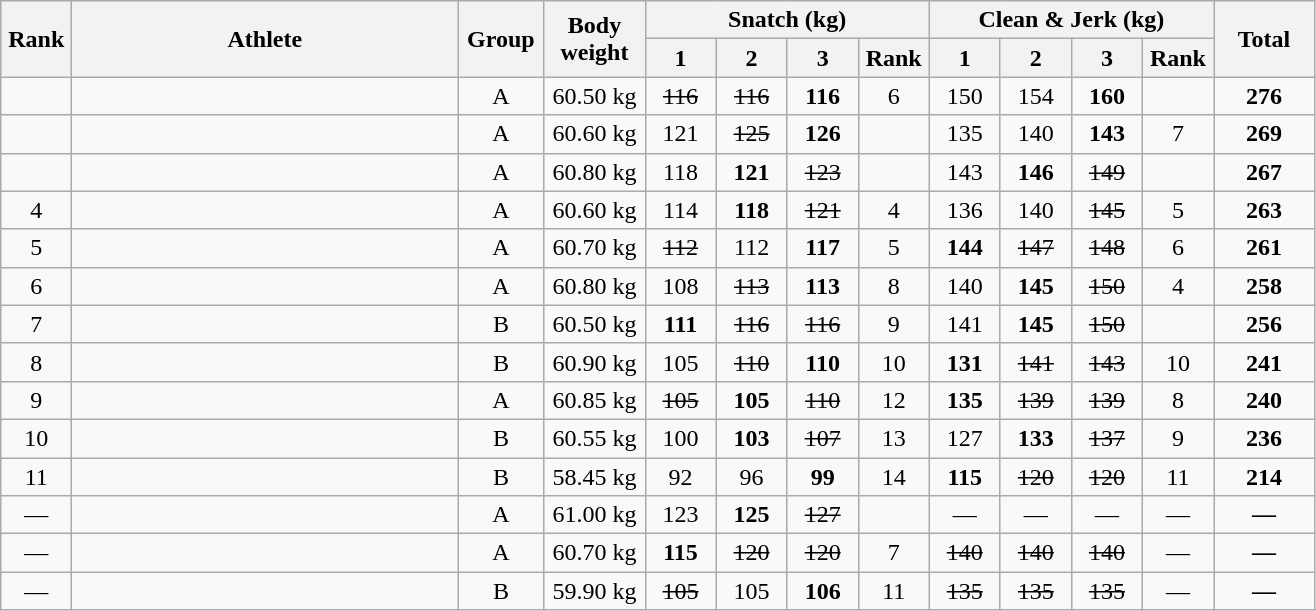<table class = "wikitable" style="text-align:center;">
<tr>
<th rowspan=2 width=40>Rank</th>
<th rowspan=2 width=250>Athlete</th>
<th rowspan=2 width=50>Group</th>
<th rowspan=2 width=60>Body weight</th>
<th colspan=4>Snatch (kg)</th>
<th colspan=4>Clean & Jerk (kg)</th>
<th rowspan=2 width=60>Total</th>
</tr>
<tr>
<th width=40>1</th>
<th width=40>2</th>
<th width=40>3</th>
<th width=40>Rank</th>
<th width=40>1</th>
<th width=40>2</th>
<th width=40>3</th>
<th width=40>Rank</th>
</tr>
<tr>
<td></td>
<td align=left></td>
<td>A</td>
<td>60.50 kg</td>
<td><s>116</s></td>
<td><s>116</s></td>
<td><strong>116</strong></td>
<td>6</td>
<td>150</td>
<td>154</td>
<td><strong>160</strong></td>
<td></td>
<td><strong>276</strong></td>
</tr>
<tr>
<td></td>
<td align=left></td>
<td>A</td>
<td>60.60 kg</td>
<td>121</td>
<td><s>125</s></td>
<td><strong>126</strong></td>
<td></td>
<td>135</td>
<td>140</td>
<td><strong>143</strong></td>
<td>7</td>
<td><strong>269</strong></td>
</tr>
<tr>
<td></td>
<td align=left></td>
<td>A</td>
<td>60.80 kg</td>
<td>118</td>
<td><strong>121</strong></td>
<td><s>123</s></td>
<td></td>
<td>143</td>
<td><strong>146</strong></td>
<td><s>149</s></td>
<td></td>
<td><strong>267</strong></td>
</tr>
<tr>
<td>4</td>
<td align=left></td>
<td>A</td>
<td>60.60 kg</td>
<td>114</td>
<td><strong>118</strong></td>
<td><s>121</s></td>
<td>4</td>
<td>136</td>
<td>140</td>
<td><s>145</s></td>
<td>5</td>
<td><strong>263</strong></td>
</tr>
<tr>
<td>5</td>
<td align=left></td>
<td>A</td>
<td>60.70 kg</td>
<td><s>112</s></td>
<td>112</td>
<td><strong>117</strong></td>
<td>5</td>
<td><strong>144</strong></td>
<td><s>147</s></td>
<td><s>148</s></td>
<td>6</td>
<td><strong>261</strong></td>
</tr>
<tr>
<td>6</td>
<td align=left></td>
<td>A</td>
<td>60.80 kg</td>
<td>108</td>
<td><s>113</s></td>
<td><strong>113</strong></td>
<td>8</td>
<td>140</td>
<td><strong>145</strong></td>
<td><s>150</s></td>
<td>4</td>
<td><strong>258</strong></td>
</tr>
<tr>
<td>7</td>
<td align=left></td>
<td>B</td>
<td>60.50 kg</td>
<td><strong>111</strong></td>
<td><s>116</s></td>
<td><s>116</s></td>
<td>9</td>
<td>141</td>
<td><strong>145</strong></td>
<td><s>150</s></td>
<td></td>
<td><strong>256</strong></td>
</tr>
<tr>
<td>8</td>
<td align=left></td>
<td>B</td>
<td>60.90 kg</td>
<td>105</td>
<td><s>110</s></td>
<td><strong>110</strong></td>
<td>10</td>
<td><strong>131</strong></td>
<td><s>141</s></td>
<td><s>143</s></td>
<td>10</td>
<td><strong>241</strong></td>
</tr>
<tr>
<td>9</td>
<td align=left></td>
<td>A</td>
<td>60.85 kg</td>
<td><s>105</s></td>
<td><strong>105</strong></td>
<td><s>110</s></td>
<td>12</td>
<td><strong>135</strong></td>
<td><s>139</s></td>
<td><s>139</s></td>
<td>8</td>
<td><strong>240</strong></td>
</tr>
<tr>
<td>10</td>
<td align=left></td>
<td>B</td>
<td>60.55 kg</td>
<td>100</td>
<td><strong>103</strong></td>
<td><s>107</s></td>
<td>13</td>
<td>127</td>
<td><strong>133</strong></td>
<td><s>137</s></td>
<td>9</td>
<td><strong>236</strong></td>
</tr>
<tr>
<td>11</td>
<td align=left></td>
<td>B</td>
<td>58.45 kg</td>
<td>92</td>
<td>96</td>
<td><strong>99</strong></td>
<td>14</td>
<td><strong>115</strong></td>
<td><s>120</s></td>
<td><s>120</s></td>
<td>11</td>
<td><strong>214</strong></td>
</tr>
<tr>
<td>—</td>
<td align=left></td>
<td>A</td>
<td>61.00 kg</td>
<td>123</td>
<td><strong>125</strong></td>
<td><s>127</s></td>
<td></td>
<td>—</td>
<td>—</td>
<td>—</td>
<td>—</td>
<td><strong>—</strong></td>
</tr>
<tr>
<td>—</td>
<td align=left></td>
<td>A</td>
<td>60.70 kg</td>
<td><strong>115</strong></td>
<td><s>120</s></td>
<td><s>120</s></td>
<td>7</td>
<td><s>140</s></td>
<td><s>140</s></td>
<td><s>140</s></td>
<td>—</td>
<td><strong>—</strong></td>
</tr>
<tr>
<td>—</td>
<td align=left></td>
<td>B</td>
<td>59.90 kg</td>
<td><s>105</s></td>
<td>105</td>
<td><strong>106</strong></td>
<td>11</td>
<td><s>135</s></td>
<td><s>135</s></td>
<td><s>135</s></td>
<td>—</td>
<td><strong>—</strong></td>
</tr>
</table>
